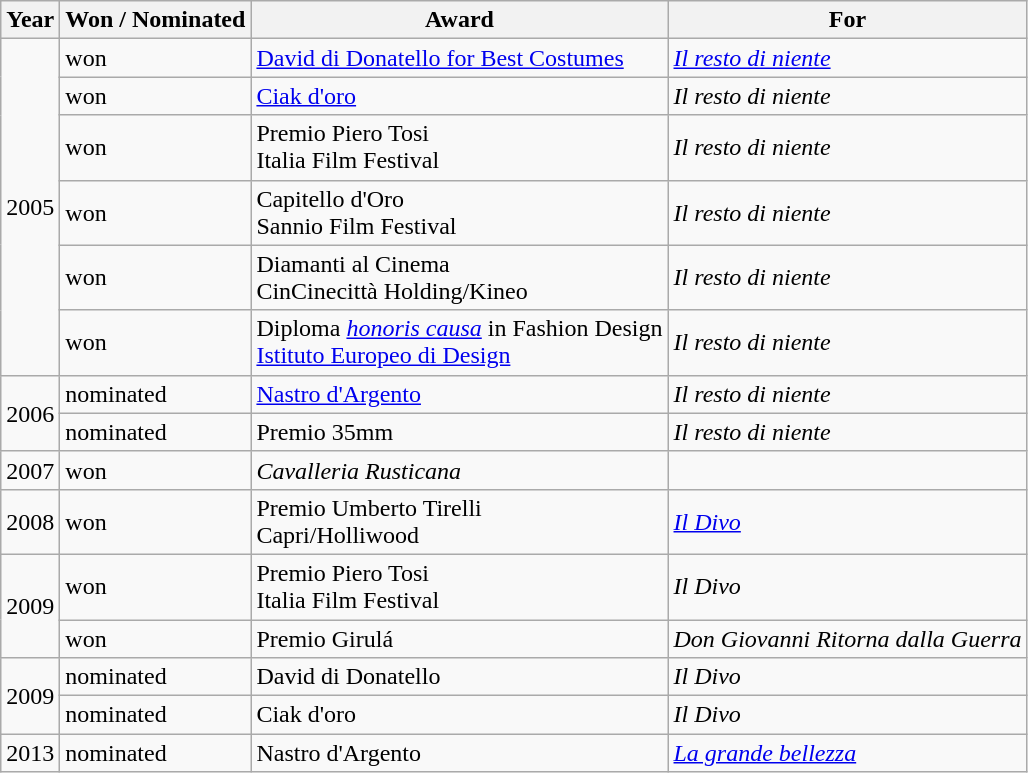<table class="wikitable">
<tr>
<th>Year</th>
<th>Won / Nominated</th>
<th>Award</th>
<th>For</th>
</tr>
<tr>
<td rowspan="6">2005</td>
<td>won</td>
<td><a href='#'>David di Donatello for Best Costumes</a></td>
<td><em><a href='#'>Il resto di niente</a></em></td>
</tr>
<tr>
<td>won</td>
<td><a href='#'>Ciak d'oro</a></td>
<td><em>Il resto di niente</em></td>
</tr>
<tr>
<td>won</td>
<td>Premio Piero Tosi <br> Italia Film Festival</td>
<td><em>Il resto di niente</em></td>
</tr>
<tr>
<td>won</td>
<td>Capitello d'Oro <br> Sannio Film Festival</td>
<td><em>Il resto di niente</em></td>
</tr>
<tr>
<td>won</td>
<td>Diamanti al Cinema <br>CinCinecittà Holding/Kineo</td>
<td><em>Il resto di niente</em></td>
</tr>
<tr>
<td>won</td>
<td>Diploma <em><a href='#'>honoris causa</a></em> in Fashion Design <br> <a href='#'>Istituto Europeo di Design</a></td>
<td><em>Il resto di niente</em></td>
</tr>
<tr>
<td rowspan="2">2006</td>
<td>nominated</td>
<td><a href='#'>Nastro d'Argento</a></td>
<td><em>Il resto di niente</em></td>
</tr>
<tr>
<td>nominated</td>
<td>Premio 35mm</td>
<td><em>Il resto di niente</em></td>
</tr>
<tr>
<td>2007</td>
<td>won</td>
<td Chioma de Berenice><em>Cavalleria Rusticana</em></td>
</tr>
<tr>
<td>2008</td>
<td>won</td>
<td>Premio Umberto Tirelli <br>Capri/Holliwood</td>
<td><em><a href='#'>Il Divo</a></em></td>
</tr>
<tr>
<td rowspan = "2">2009</td>
<td>won</td>
<td>Premio Piero Tosi <br> Italia Film Festival</td>
<td><em>Il Divo</em></td>
</tr>
<tr>
<td>won</td>
<td>Premio Girulá</td>
<td><em>Don Giovanni Ritorna dalla Guerra</em></td>
</tr>
<tr>
<td rowspan="2">2009</td>
<td>nominated</td>
<td>David di Donatello</td>
<td><em>Il Divo</em></td>
</tr>
<tr>
<td>nominated</td>
<td>Ciak d'oro</td>
<td><em>Il Divo</em></td>
</tr>
<tr>
<td>2013</td>
<td>nominated</td>
<td>Nastro d'Argento</td>
<td><em><a href='#'>La grande bellezza</a></em></td>
</tr>
</table>
